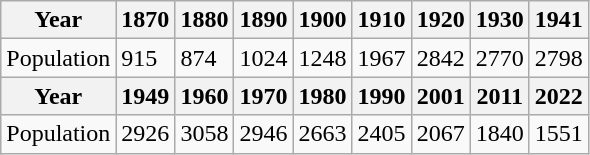<table class="wikitable">
<tr>
<th>Year</th>
<th>1870</th>
<th>1880</th>
<th>1890</th>
<th>1900</th>
<th>1910</th>
<th>1920</th>
<th>1930</th>
<th>1941</th>
</tr>
<tr>
<td>Population</td>
<td>915</td>
<td>874</td>
<td>1024</td>
<td>1248</td>
<td>1967</td>
<td>2842</td>
<td>2770</td>
<td>2798</td>
</tr>
<tr>
<th>Year</th>
<th>1949</th>
<th>1960</th>
<th>1970</th>
<th>1980</th>
<th>1990</th>
<th>2001</th>
<th>2011</th>
<th>2022</th>
</tr>
<tr>
<td>Population</td>
<td>2926</td>
<td>3058</td>
<td>2946</td>
<td>2663</td>
<td>2405</td>
<td>2067</td>
<td>1840</td>
<td>1551</td>
</tr>
</table>
